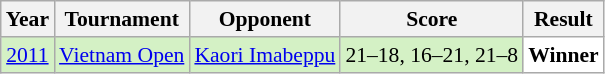<table class="sortable wikitable" style="font-size: 90%;">
<tr>
<th>Year</th>
<th>Tournament</th>
<th>Opponent</th>
<th>Score</th>
<th>Result</th>
</tr>
<tr style="background:#D4F1C5">
<td align="center"><a href='#'>2011</a></td>
<td align="left"><a href='#'>Vietnam Open</a></td>
<td align="left"> <a href='#'>Kaori Imabeppu</a></td>
<td align="left">21–18, 16–21, 21–8</td>
<td style="text-align:left; background:white"> <strong>Winner</strong></td>
</tr>
</table>
